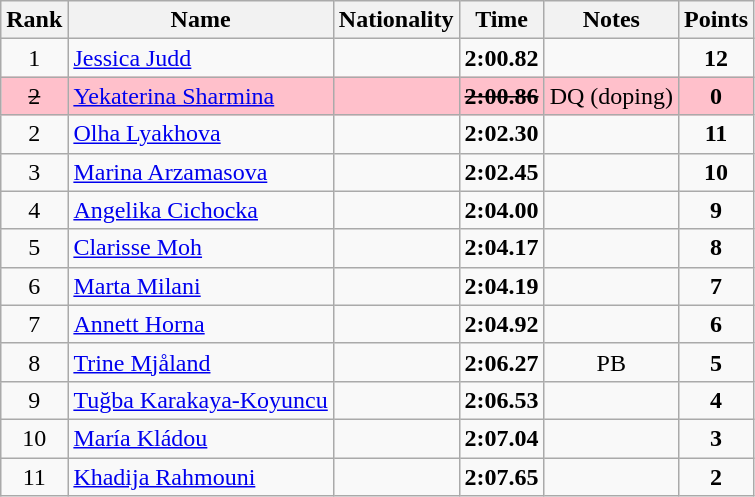<table class="wikitable sortable" style="text-align:center">
<tr>
<th>Rank</th>
<th>Name</th>
<th>Nationality</th>
<th>Time</th>
<th>Notes</th>
<th>Points</th>
</tr>
<tr>
<td>1</td>
<td align=left><a href='#'>Jessica Judd</a></td>
<td align=left></td>
<td><strong>2:00.82</strong></td>
<td></td>
<td><strong>12</strong></td>
</tr>
<tr bgcolor=pink>
<td><s>2 </s></td>
<td align=left><a href='#'>Yekaterina Sharmina</a></td>
<td align=left></td>
<td><s><strong>2:00.86</strong> </s></td>
<td>DQ (doping)</td>
<td><strong>0</strong></td>
</tr>
<tr>
<td>2</td>
<td align=left><a href='#'>Olha Lyakhova</a></td>
<td align=left></td>
<td><strong>2:02.30</strong></td>
<td></td>
<td><strong>11</strong></td>
</tr>
<tr>
<td>3</td>
<td align=left><a href='#'>Marina Arzamasova</a></td>
<td align=left></td>
<td><strong>2:02.45</strong></td>
<td></td>
<td><strong>10</strong></td>
</tr>
<tr>
<td>4</td>
<td align=left><a href='#'>Angelika Cichocka</a></td>
<td align=left></td>
<td><strong>2:04.00</strong></td>
<td></td>
<td><strong>9</strong></td>
</tr>
<tr>
<td>5</td>
<td align=left><a href='#'>Clarisse Moh</a></td>
<td align=left></td>
<td><strong>2:04.17</strong></td>
<td></td>
<td><strong>8</strong></td>
</tr>
<tr>
<td>6</td>
<td align=left><a href='#'>Marta Milani</a></td>
<td align=left></td>
<td><strong>2:04.19</strong></td>
<td></td>
<td><strong>7</strong></td>
</tr>
<tr>
<td>7</td>
<td align=left><a href='#'>Annett Horna</a></td>
<td align=left></td>
<td><strong>2:04.92</strong></td>
<td></td>
<td><strong>6</strong></td>
</tr>
<tr>
<td>8</td>
<td align=left><a href='#'>Trine Mjåland</a></td>
<td align=left></td>
<td><strong>2:06.27</strong></td>
<td>PB</td>
<td><strong>5</strong></td>
</tr>
<tr>
<td>9</td>
<td align=left><a href='#'>Tuğba Karakaya-Koyuncu</a></td>
<td align=left></td>
<td><strong>2:06.53</strong></td>
<td></td>
<td><strong>4</strong></td>
</tr>
<tr>
<td>10</td>
<td align=left><a href='#'>María Kládou</a></td>
<td align=left></td>
<td><strong>2:07.04</strong></td>
<td></td>
<td><strong>3</strong></td>
</tr>
<tr>
<td>11</td>
<td align=left><a href='#'>Khadija Rahmouni</a></td>
<td align=left></td>
<td><strong>2:07.65</strong></td>
<td></td>
<td><strong>2</strong></td>
</tr>
</table>
